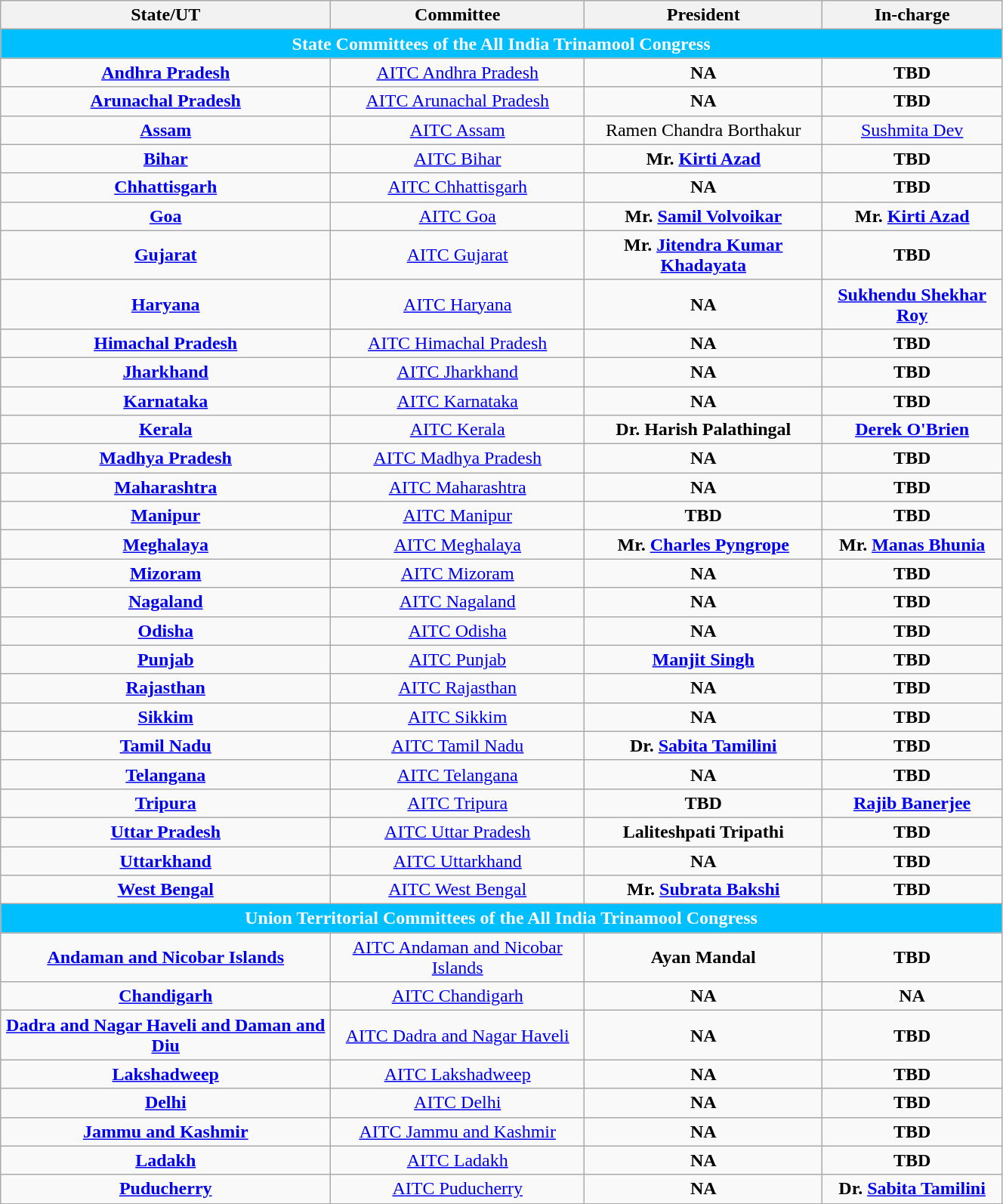<table class="sortable wikitable" style="text-align:center" width="70%">
<tr>
<th>State/UT</th>
<th>Committee</th>
<th>President</th>
<th>In-charge</th>
</tr>
<tr>
<th colspan="4" align="center" style="background: #00BFFF; color:white;">State Committees of the All India Trinamool Congress</th>
</tr>
<tr>
<td><strong><a href='#'>Andhra Pradesh</a></strong></td>
<td><a href='#'>AITC Andhra Pradesh</a></td>
<td><strong>NA</strong></td>
<td><strong>TBD</strong></td>
</tr>
<tr>
<td><strong><a href='#'>Arunachal Pradesh</a></strong></td>
<td><a href='#'>AITC Arunachal Pradesh</a></td>
<td><strong>NA</strong></td>
<td><strong>TBD</strong></td>
</tr>
<tr>
<td><strong><a href='#'>Assam</a></strong></td>
<td><a href='#'>AITC Assam</a></td>
<td>Ramen Chandra Borthakur</td>
<td><a href='#'>Sushmita Dev</a></td>
</tr>
<tr>
<td><strong><a href='#'>Bihar</a></strong></td>
<td><a href='#'>AITC Bihar</a></td>
<td><strong>Mr. <a href='#'>Kirti Azad</a></strong></td>
<td><strong>TBD</strong></td>
</tr>
<tr>
<td><strong><a href='#'>Chhattisgarh</a></strong></td>
<td><a href='#'>AITC Chhattisgarh</a></td>
<td><strong>NA</strong></td>
<td><strong>TBD</strong></td>
</tr>
<tr>
<td><strong><a href='#'>Goa</a></strong></td>
<td><a href='#'>AITC Goa</a></td>
<td><strong>Mr. <a href='#'>Samil Volvoikar</a></strong></td>
<td><strong>Mr. <a href='#'>Kirti Azad</a></strong></td>
</tr>
<tr>
<td><strong><a href='#'>Gujarat</a></strong></td>
<td><a href='#'>AITC Gujarat</a></td>
<td><strong>Mr. <a href='#'>Jitendra Kumar Khadayata</a></strong></td>
<td><strong>TBD</strong></td>
</tr>
<tr>
<td><strong><a href='#'>Haryana</a></strong></td>
<td><a href='#'>AITC Haryana</a></td>
<td><strong>NA </strong></td>
<td><strong><a href='#'>Sukhendu Shekhar Roy</a></strong></td>
</tr>
<tr>
<td><strong><a href='#'>Himachal Pradesh</a></strong></td>
<td><a href='#'>AITC Himachal Pradesh</a></td>
<td><strong>NA </strong></td>
<td><strong>TBD</strong></td>
</tr>
<tr>
<td><strong><a href='#'>Jharkhand</a></strong></td>
<td><a href='#'>AITC Jharkhand</a></td>
<td><strong>NA </strong></td>
<td><strong>TBD</strong></td>
</tr>
<tr>
<td><strong><a href='#'>Karnataka</a></strong></td>
<td><a href='#'>AITC Karnataka</a></td>
<td><strong>NA</strong></td>
<td><strong>TBD</strong></td>
</tr>
<tr>
<td><strong><a href='#'>Kerala</a></strong></td>
<td><a href='#'>AITC Kerala</a></td>
<td><strong>Dr. Harish Palathingal</strong></td>
<td><strong><a href='#'>Derek O'Brien</a></strong></td>
</tr>
<tr>
<td><strong><a href='#'>Madhya Pradesh</a></strong></td>
<td><a href='#'>AITC Madhya Pradesh</a></td>
<td><strong>NA</strong></td>
<td><strong>TBD</strong></td>
</tr>
<tr>
<td><strong><a href='#'>Maharashtra</a></strong></td>
<td><a href='#'>AITC Maharashtra</a></td>
<td><strong>NA</strong></td>
<td><strong>TBD</strong></td>
</tr>
<tr>
<td><strong><a href='#'>Manipur</a></strong></td>
<td><a href='#'>AITC Manipur</a></td>
<td><strong>TBD</strong></td>
<td><strong>TBD</strong></td>
</tr>
<tr>
<td><strong><a href='#'>Meghalaya</a></strong></td>
<td><a href='#'>AITC Meghalaya</a></td>
<td><strong>Mr. <a href='#'>Charles Pyngrope</a></strong></td>
<td><strong>Mr. <a href='#'>Manas Bhunia</a></strong></td>
</tr>
<tr>
<td><strong><a href='#'>Mizoram</a></strong></td>
<td><a href='#'>AITC Mizoram</a></td>
<td><strong>NA</strong></td>
<td><strong>TBD</strong></td>
</tr>
<tr>
<td><strong><a href='#'>Nagaland</a></strong></td>
<td><a href='#'>AITC Nagaland</a></td>
<td><strong>NA</strong></td>
<td><strong>TBD</strong></td>
</tr>
<tr>
<td><strong><a href='#'>Odisha</a></strong></td>
<td><a href='#'>AITC Odisha</a></td>
<td><strong> NA</strong></td>
<td><strong>TBD</strong></td>
</tr>
<tr>
<td><strong><a href='#'>Punjab</a></strong></td>
<td><a href='#'>AITC Punjab</a></td>
<td><strong><a href='#'>Manjit Singh</a></strong></td>
<td><strong>TBD</strong></td>
</tr>
<tr>
<td><strong><a href='#'>Rajasthan</a></strong></td>
<td><a href='#'>AITC Rajasthan</a></td>
<td><strong>NA</strong></td>
<td><strong>TBD</strong></td>
</tr>
<tr>
<td><strong><a href='#'>Sikkim</a></strong></td>
<td><a href='#'>AITC Sikkim</a></td>
<td><strong>NA</strong></td>
<td><strong>TBD</strong></td>
</tr>
<tr>
<td><strong><a href='#'>Tamil Nadu</a></strong></td>
<td><a href='#'>AITC Tamil Nadu</a></td>
<td><strong>Dr. <a href='#'>Sabita Tamilini</a></strong></td>
<td><strong>TBD</strong></td>
</tr>
<tr>
<td><strong><a href='#'>Telangana</a></strong></td>
<td><a href='#'>AITC Telangana</a></td>
<td><strong>NA</strong></td>
<td><strong>TBD</strong></td>
</tr>
<tr>
<td><strong><a href='#'>Tripura</a></strong></td>
<td><a href='#'>AITC Tripura</a></td>
<td><strong>TBD</strong></td>
<td><strong><a href='#'>Rajib Banerjee</a></strong></td>
</tr>
<tr>
<td><strong><a href='#'>Uttar Pradesh</a></strong></td>
<td><a href='#'>AITC Uttar Pradesh</a></td>
<td><strong>Laliteshpati Tripathi</strong></td>
<td><strong>TBD</strong></td>
</tr>
<tr>
<td><strong><a href='#'>Uttarkhand</a></strong></td>
<td><a href='#'>AITC Uttarkhand</a></td>
<td><strong>NA</strong></td>
<td><strong> TBD</strong></td>
</tr>
<tr>
<td><strong><a href='#'>West Bengal</a></strong></td>
<td><a href='#'>AITC West Bengal</a></td>
<td><strong>Mr. <a href='#'>Subrata Bakshi</a></strong></td>
<td><strong>TBD</strong></td>
</tr>
<tr>
<th colspan="4" align="center" style="background: #00BFFF; color:white;">Union Territorial Committees of the All India Trinamool Congress</th>
</tr>
<tr>
<td><strong><a href='#'>Andaman and Nicobar Islands</a></strong></td>
<td><a href='#'>AITC Andaman and Nicobar Islands</a></td>
<td><strong>Ayan Mandal </strong></td>
<td><strong>TBD</strong></td>
</tr>
<tr>
<td><strong><a href='#'>Chandigarh</a></strong></td>
<td><a href='#'>AITC Chandigarh</a></td>
<td><strong>NA</strong></td>
<td><strong>NA</strong></td>
</tr>
<tr>
<td><strong><a href='#'>Dadra and Nagar Haveli and Daman and Diu</a></strong></td>
<td><a href='#'>AITC Dadra and Nagar Haveli</a></td>
<td><strong>NA</strong></td>
<td><strong>TBD</strong></td>
</tr>
<tr>
<td><strong><a href='#'>Lakshadweep</a></strong></td>
<td><a href='#'>AITC Lakshadweep</a></td>
<td><strong>NA </strong></td>
<td><strong>TBD</strong></td>
</tr>
<tr>
<td><strong><a href='#'>Delhi</a></strong></td>
<td><a href='#'>AITC Delhi</a></td>
<td><strong>NA</strong></td>
<td><strong>TBD</strong></td>
</tr>
<tr>
<td><strong><a href='#'>Jammu and Kashmir</a></strong></td>
<td><a href='#'>AITC Jammu and Kashmir</a></td>
<td><strong>NA</strong></td>
<td><strong>TBD</strong></td>
</tr>
<tr>
<td><strong><a href='#'>Ladakh</a></strong></td>
<td><a href='#'>AITC Ladakh</a></td>
<td><strong>NA</strong></td>
<td><strong>TBD</strong></td>
</tr>
<tr>
<td><strong><a href='#'>Puducherry</a></strong></td>
<td><a href='#'>AITC Puducherry</a></td>
<td><strong>NA </strong></td>
<td><strong>Dr. <a href='#'>Sabita Tamilini</a> </strong></td>
</tr>
<tr>
</tr>
</table>
